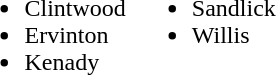<table border="0">
<tr>
<td valign="top"><br><ul><li>Clintwood</li><li>Ervinton</li><li>Kenady</li></ul></td>
<td valign="top"><br><ul><li>Sandlick</li><li>Willis</li></ul></td>
</tr>
</table>
